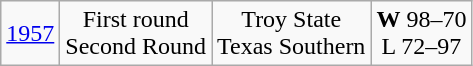<table class="wikitable">
<tr align="center">
<td><a href='#'>1957</a></td>
<td>First round<br>Second Round</td>
<td>Troy State<br>Texas Southern</td>
<td><strong>W</strong> 98–70<br>L 72–97</td>
</tr>
</table>
